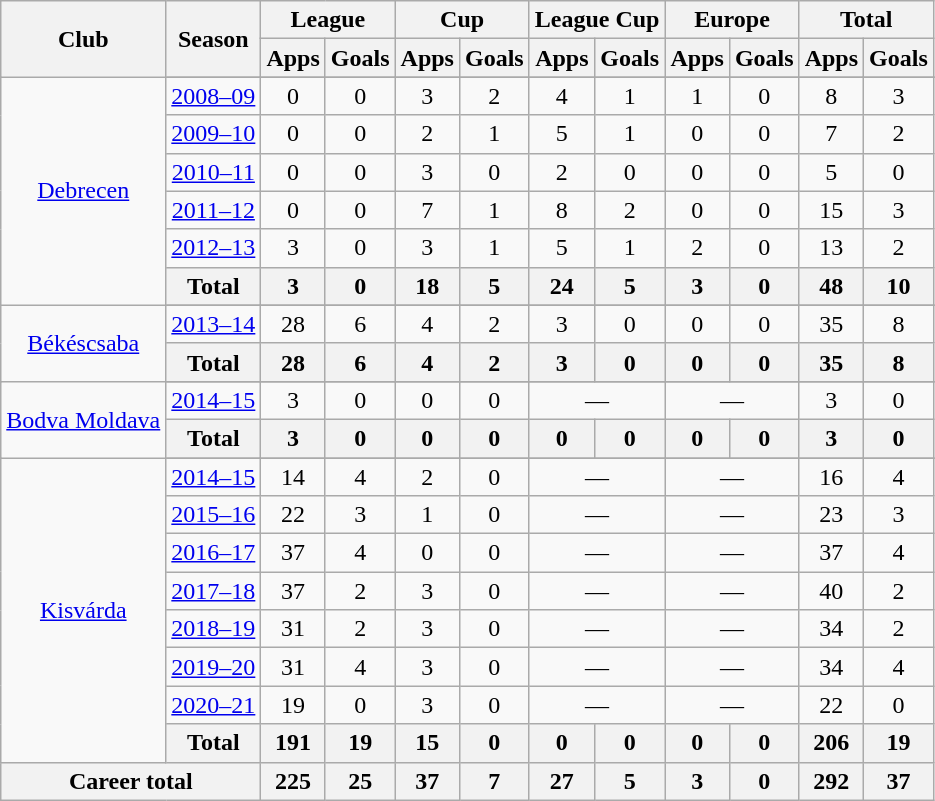<table class="wikitable" style="text-align: center;">
<tr>
<th rowspan="2">Club</th>
<th rowspan="2">Season</th>
<th colspan="2">League</th>
<th colspan="2">Cup</th>
<th colspan="2">League Cup</th>
<th colspan="2">Europe</th>
<th colspan="2">Total</th>
</tr>
<tr>
<th>Apps</th>
<th>Goals</th>
<th>Apps</th>
<th>Goals</th>
<th>Apps</th>
<th>Goals</th>
<th>Apps</th>
<th>Goals</th>
<th>Apps</th>
<th>Goals</th>
</tr>
<tr>
<td rowspan="7"><a href='#'>Debrecen</a></td>
</tr>
<tr>
<td><a href='#'>2008–09</a></td>
<td>0</td>
<td>0</td>
<td>3</td>
<td>2</td>
<td>4</td>
<td>1</td>
<td>1</td>
<td>0</td>
<td>8</td>
<td>3</td>
</tr>
<tr>
<td><a href='#'>2009–10</a></td>
<td>0</td>
<td>0</td>
<td>2</td>
<td>1</td>
<td>5</td>
<td>1</td>
<td>0</td>
<td>0</td>
<td>7</td>
<td>2</td>
</tr>
<tr>
<td><a href='#'>2010–11</a></td>
<td>0</td>
<td>0</td>
<td>3</td>
<td>0</td>
<td>2</td>
<td>0</td>
<td>0</td>
<td>0</td>
<td>5</td>
<td>0</td>
</tr>
<tr>
<td><a href='#'>2011–12</a></td>
<td>0</td>
<td>0</td>
<td>7</td>
<td>1</td>
<td>8</td>
<td>2</td>
<td>0</td>
<td>0</td>
<td>15</td>
<td>3</td>
</tr>
<tr>
<td><a href='#'>2012–13</a></td>
<td>3</td>
<td>0</td>
<td>3</td>
<td>1</td>
<td>5</td>
<td>1</td>
<td>2</td>
<td>0</td>
<td>13</td>
<td>2</td>
</tr>
<tr>
<th>Total</th>
<th>3</th>
<th>0</th>
<th>18</th>
<th>5</th>
<th>24</th>
<th>5</th>
<th>3</th>
<th>0</th>
<th>48</th>
<th>10</th>
</tr>
<tr>
<td rowspan="3"><a href='#'>Békéscsaba</a></td>
</tr>
<tr>
<td><a href='#'>2013–14</a></td>
<td>28</td>
<td>6</td>
<td>4</td>
<td>2</td>
<td>3</td>
<td>0</td>
<td>0</td>
<td>0</td>
<td>35</td>
<td>8</td>
</tr>
<tr>
<th>Total</th>
<th>28</th>
<th>6</th>
<th>4</th>
<th>2</th>
<th>3</th>
<th>0</th>
<th>0</th>
<th>0</th>
<th>35</th>
<th>8</th>
</tr>
<tr>
<td rowspan="3"><a href='#'>Bodva Moldava</a></td>
</tr>
<tr>
<td><a href='#'>2014–15</a></td>
<td>3</td>
<td>0</td>
<td>0</td>
<td>0</td>
<td colspan="2">—</td>
<td colspan="2">—</td>
<td>3</td>
<td>0</td>
</tr>
<tr>
<th>Total</th>
<th>3</th>
<th>0</th>
<th>0</th>
<th>0</th>
<th>0</th>
<th>0</th>
<th>0</th>
<th>0</th>
<th>3</th>
<th>0</th>
</tr>
<tr>
<td rowspan="9"><a href='#'>Kisvárda</a></td>
</tr>
<tr>
<td><a href='#'>2014–15</a></td>
<td>14</td>
<td>4</td>
<td>2</td>
<td>0</td>
<td colspan="2">—</td>
<td colspan="2">—</td>
<td>16</td>
<td>4</td>
</tr>
<tr>
<td><a href='#'>2015–16</a></td>
<td>22</td>
<td>3</td>
<td>1</td>
<td>0</td>
<td colspan="2">—</td>
<td colspan="2">—</td>
<td>23</td>
<td>3</td>
</tr>
<tr>
<td><a href='#'>2016–17</a></td>
<td>37</td>
<td>4</td>
<td>0</td>
<td>0</td>
<td colspan="2">—</td>
<td colspan="2">—</td>
<td>37</td>
<td>4</td>
</tr>
<tr>
<td><a href='#'>2017–18</a></td>
<td>37</td>
<td>2</td>
<td>3</td>
<td>0</td>
<td colspan="2">—</td>
<td colspan="2">—</td>
<td>40</td>
<td>2</td>
</tr>
<tr>
<td><a href='#'>2018–19</a></td>
<td>31</td>
<td>2</td>
<td>3</td>
<td>0</td>
<td colspan="2">—</td>
<td colspan="2">—</td>
<td>34</td>
<td>2</td>
</tr>
<tr>
<td><a href='#'>2019–20</a></td>
<td>31</td>
<td>4</td>
<td>3</td>
<td>0</td>
<td colspan="2">—</td>
<td colspan="2">—</td>
<td>34</td>
<td>4</td>
</tr>
<tr>
<td><a href='#'>2020–21</a></td>
<td>19</td>
<td>0</td>
<td>3</td>
<td>0</td>
<td colspan="2">—</td>
<td colspan="2">—</td>
<td>22</td>
<td>0</td>
</tr>
<tr>
<th>Total</th>
<th>191</th>
<th>19</th>
<th>15</th>
<th>0</th>
<th>0</th>
<th>0</th>
<th>0</th>
<th>0</th>
<th>206</th>
<th>19</th>
</tr>
<tr>
<th colspan="2">Career total</th>
<th>225</th>
<th>25</th>
<th>37</th>
<th>7</th>
<th>27</th>
<th>5</th>
<th>3</th>
<th>0</th>
<th>292</th>
<th>37</th>
</tr>
</table>
